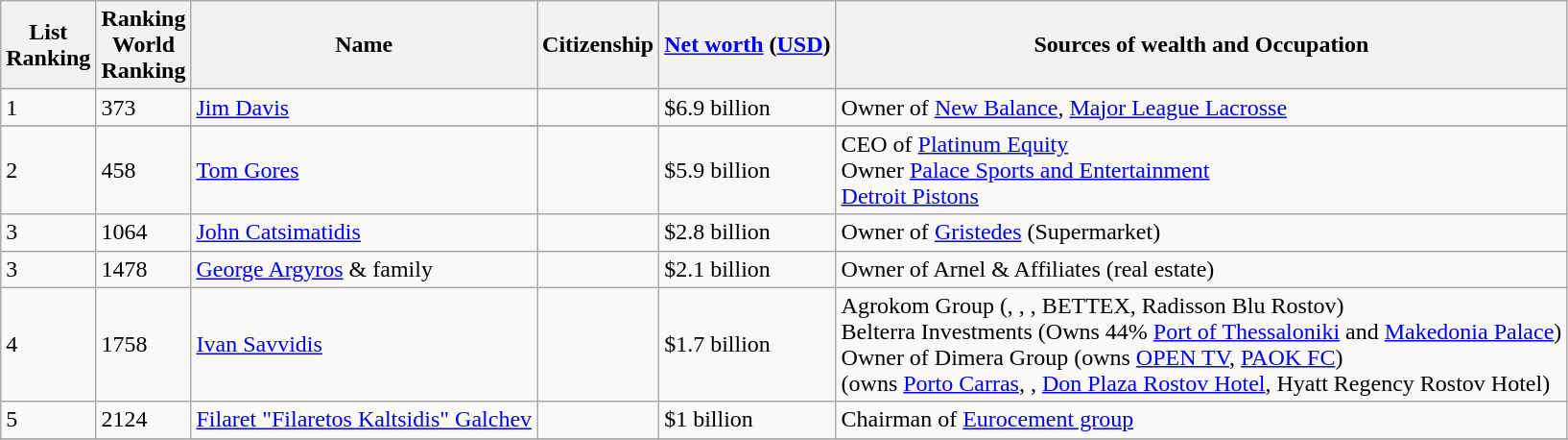<table class="wikitable">
<tr>
<th>List <br> Ranking</th>
<th>Ranking <br> World <br> Ranking</th>
<th>Name</th>
<th>Citizenship</th>
<th><a href='#'>Net worth</a> (<a href='#'>USD</a>)</th>
<th>Sources of wealth and Occupation</th>
</tr>
<tr>
<td>1</td>
<td>373</td>
<td><a href='#'>Jim Davis</a></td>
<td> <br> </td>
<td>$6.9 billion</td>
<td>Owner of <a href='#'>New Balance</a>, <a href='#'>Major League Lacrosse</a></td>
</tr>
<tr>
</tr>
<tr>
<td>2</td>
<td>458</td>
<td><a href='#'>Tom Gores</a></td>
<td> <br>  <br> </td>
<td>$5.9 billion</td>
<td>CEO of <a href='#'>Platinum Equity</a> <br> Owner <a href='#'>Palace Sports and Entertainment</a> <br> <a href='#'>Detroit Pistons</a></td>
</tr>
<tr>
<td>3</td>
<td>1064</td>
<td><a href='#'>John Catsimatidis</a></td>
<td> <br> </td>
<td>$2.8 billion</td>
<td>Owner of <a href='#'>Gristedes</a> (Supermarket)</td>
</tr>
<tr>
<td>3</td>
<td>1478</td>
<td><a href='#'>George Argyros</a> & family</td>
<td> <br> </td>
<td>$2.1 billion</td>
<td>Owner of Arnel & Affiliates (real estate)</td>
</tr>
<tr>
<td>4</td>
<td>1758</td>
<td><a href='#'>Ivan Savvidis</a></td>
<td> <br> </td>
<td>$1.7 billion</td>
<td>Agrokom Group (, , , BETTEX, Radisson Blu Rostov)<br> Belterra Investments (Owns 44% <a href='#'>Port of Thessaloniki</a> and <a href='#'>Makedonia Palace</a>) <br>Owner of Dimera Group (owns <a href='#'>OPEN TV</a>, <a href='#'>PAOK FC</a>)<br>(owns <a href='#'>Porto Carras</a>, , <a href='#'>Don Plaza Rostov Hotel</a>, Hyatt Regency Rostov Hotel)</td>
</tr>
<tr>
<td>5</td>
<td>2124</td>
<td><a href='#'>Filaret "Filaretos Kaltsidis" Galchev</a></td>
<td> <br> </td>
<td>$1 billion</td>
<td>Chairman of <a href='#'>Eurocement group</a></td>
</tr>
<tr>
</tr>
</table>
